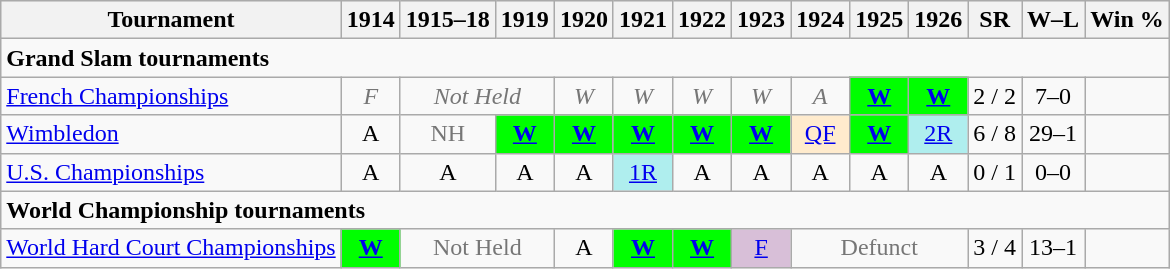<table class="wikitable" style=text-align:center>
<tr bgcolor="#efefef">
<th>Tournament</th>
<th>1914</th>
<th>1915–18</th>
<th>1919</th>
<th>1920</th>
<th>1921</th>
<th>1922</th>
<th>1923</th>
<th>1924</th>
<th>1925</th>
<th>1926</th>
<th>SR</th>
<th>W–L</th>
<th>Win %</th>
</tr>
<tr>
<td colspan="26" align="left"><strong>Grand Slam tournaments</strong></td>
</tr>
<tr>
<td align=left><a href='#'>French Championships</a></td>
<td style=color:#767676><em>F</em></td>
<td colspan=2 style=color:#767676><em>Not Held</em></td>
<td style=color:#767676><em>W</em></td>
<td style=color:#767676><em>W</em></td>
<td style=color:#767676><em>W</em></td>
<td style=color:#767676><em>W</em></td>
<td style=color:#767676><em>A</em></td>
<td style="background:#00ff00;"><a href='#'><strong>W</strong></a></td>
<td style="background:#00ff00;"><a href='#'><strong>W</strong></a></td>
<td>2 / 2</td>
<td>7–0</td>
<td></td>
</tr>
<tr>
<td align=left><a href='#'>Wimbledon</a></td>
<td>A</td>
<td colspan=1 style=color:#767676>NH</td>
<td style="background:#00ff00;"><a href='#'><strong>W</strong></a></td>
<td style="background:#00ff00;"><a href='#'><strong>W</strong></a></td>
<td style="background:#00ff00;"><a href='#'><strong>W</strong></a></td>
<td style="background:#00ff00;"><a href='#'><strong>W</strong></a></td>
<td style="background:#00ff00;"><a href='#'><strong>W</strong></a></td>
<td style="background:#ffebcd;"><a href='#'>QF</a></td>
<td style="background:#00ff00;"><a href='#'><strong>W</strong></a></td>
<td style="background:#afeeee;"><a href='#'>2R</a></td>
<td>6 / 8</td>
<td>29–1</td>
<td></td>
</tr>
<tr>
<td align=left><a href='#'>U.S. Championships</a></td>
<td>A</td>
<td>A</td>
<td>A</td>
<td>A</td>
<td align="center" style="background:#afeeee;"><a href='#'>1R</a></td>
<td>A</td>
<td>A</td>
<td>A</td>
<td>A</td>
<td>A</td>
<td>0 / 1</td>
<td>0–0</td>
<td></td>
</tr>
<tr>
<td colspan="26" align="left"><strong>World Championship tournaments</strong></td>
</tr>
<tr>
<td align=left><a href='#'>World Hard Court Championships</a></td>
<td style="background:#00ff00;"><a href='#'><strong>W</strong></a></td>
<td colspan=2 style=color:#767676>Not Held</td>
<td>A</td>
<td style="background:#00ff00;"><a href='#'><strong>W</strong></a></td>
<td style="background:#00ff00;"><a href='#'><strong>W</strong></a></td>
<td style="background:thistle;"><a href='#'>F</a></td>
<td colspan=3 style=color:#767676>Defunct</td>
<td>3 / 4</td>
<td>13–1</td>
<td></td>
</tr>
</table>
